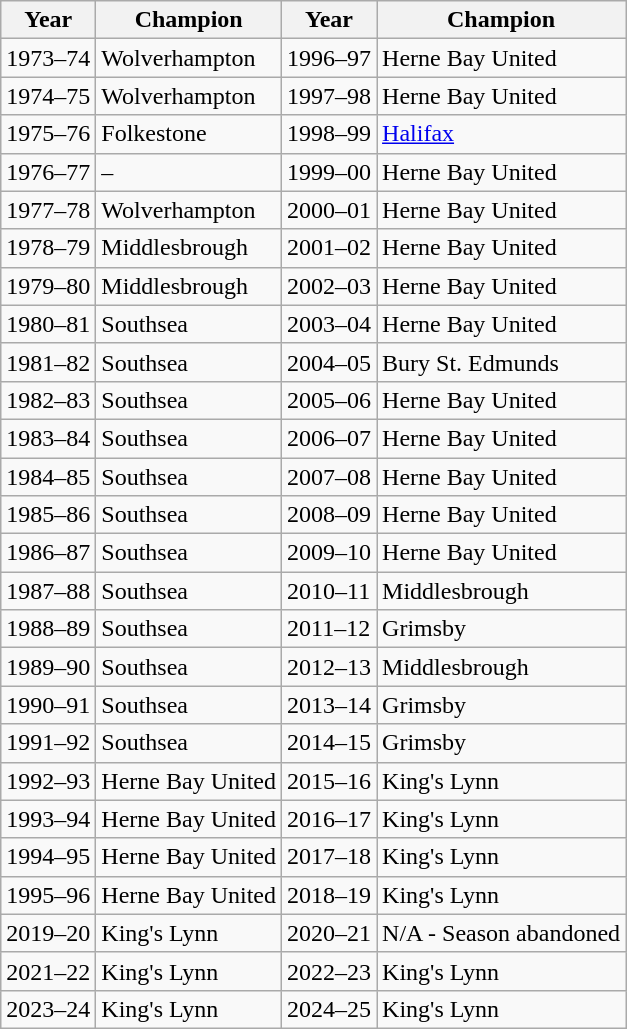<table class="wikitable">
<tr>
<th><strong>Year</strong></th>
<th><strong>Champion</strong></th>
<th><strong>Year</strong></th>
<th><strong>Champion</strong></th>
</tr>
<tr>
<td>1973–74</td>
<td>Wolverhampton</td>
<td>1996–97</td>
<td>Herne Bay United</td>
</tr>
<tr>
<td>1974–75</td>
<td>Wolverhampton</td>
<td>1997–98</td>
<td>Herne Bay United</td>
</tr>
<tr>
<td>1975–76</td>
<td>Folkestone</td>
<td>1998–99</td>
<td><a href='#'>Halifax</a></td>
</tr>
<tr>
<td>1976–77</td>
<td>–</td>
<td>1999–00</td>
<td>Herne Bay United</td>
</tr>
<tr>
<td>1977–78</td>
<td>Wolverhampton</td>
<td>2000–01</td>
<td>Herne Bay United</td>
</tr>
<tr>
<td>1978–79</td>
<td>Middlesbrough</td>
<td>2001–02</td>
<td>Herne Bay United</td>
</tr>
<tr>
<td>1979–80</td>
<td>Middlesbrough</td>
<td>2002–03</td>
<td>Herne Bay United</td>
</tr>
<tr>
<td>1980–81</td>
<td>Southsea</td>
<td>2003–04</td>
<td>Herne Bay United</td>
</tr>
<tr>
<td>1981–82</td>
<td>Southsea</td>
<td>2004–05</td>
<td>Bury St. Edmunds</td>
</tr>
<tr>
<td>1982–83</td>
<td>Southsea</td>
<td>2005–06</td>
<td>Herne Bay United</td>
</tr>
<tr>
<td>1983–84</td>
<td>Southsea</td>
<td>2006–07</td>
<td>Herne Bay United</td>
</tr>
<tr>
<td>1984–85</td>
<td>Southsea</td>
<td>2007–08</td>
<td>Herne Bay United</td>
</tr>
<tr>
<td>1985–86</td>
<td>Southsea</td>
<td>2008–09</td>
<td>Herne Bay United</td>
</tr>
<tr>
<td>1986–87</td>
<td>Southsea</td>
<td>2009–10</td>
<td>Herne Bay United</td>
</tr>
<tr>
<td>1987–88</td>
<td>Southsea</td>
<td>2010–11</td>
<td>Middlesbrough</td>
</tr>
<tr>
<td>1988–89</td>
<td>Southsea</td>
<td>2011–12</td>
<td>Grimsby</td>
</tr>
<tr>
<td>1989–90</td>
<td>Southsea</td>
<td>2012–13</td>
<td>Middlesbrough</td>
</tr>
<tr>
<td>1990–91</td>
<td>Southsea</td>
<td>2013–14</td>
<td>Grimsby</td>
</tr>
<tr>
<td>1991–92</td>
<td>Southsea</td>
<td>2014–15</td>
<td>Grimsby</td>
</tr>
<tr>
<td>1992–93</td>
<td>Herne Bay United</td>
<td>2015–16</td>
<td>King's Lynn</td>
</tr>
<tr>
<td>1993–94</td>
<td>Herne Bay United</td>
<td>2016–17</td>
<td>King's Lynn</td>
</tr>
<tr>
<td>1994–95</td>
<td>Herne Bay United</td>
<td>2017–18</td>
<td>King's Lynn</td>
</tr>
<tr>
<td>1995–96</td>
<td>Herne Bay United</td>
<td>2018–19</td>
<td>King's Lynn</td>
</tr>
<tr>
<td>2019–20</td>
<td>King's Lynn</td>
<td>2020–21</td>
<td>N/A - Season abandoned</td>
</tr>
<tr>
<td>2021–22</td>
<td>King's Lynn</td>
<td>2022–23</td>
<td>King's Lynn</td>
</tr>
<tr>
<td>2023–24</td>
<td>King's Lynn</td>
<td>2024–25</td>
<td>King's Lynn</td>
</tr>
</table>
